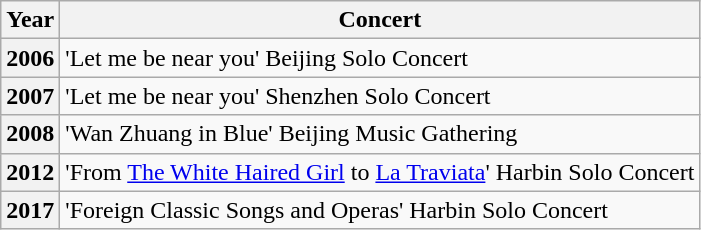<table class="wikitable">
<tr>
<th>Year</th>
<th>Concert</th>
</tr>
<tr>
<th>2006</th>
<td>'Let me be near you' Beijing Solo Concert</td>
</tr>
<tr>
<th>2007</th>
<td>'Let me be near you' Shenzhen Solo Concert </td>
</tr>
<tr>
<th>2008</th>
<td>'Wan Zhuang in Blue' Beijing Music Gathering</td>
</tr>
<tr>
<th>2012</th>
<td>'From <a href='#'>The White Haired Girl</a> to <a href='#'>La Traviata</a>' Harbin Solo Concert</td>
</tr>
<tr>
<th>2017</th>
<td>'Foreign Classic Songs and Operas' Harbin Solo Concert</td>
</tr>
</table>
